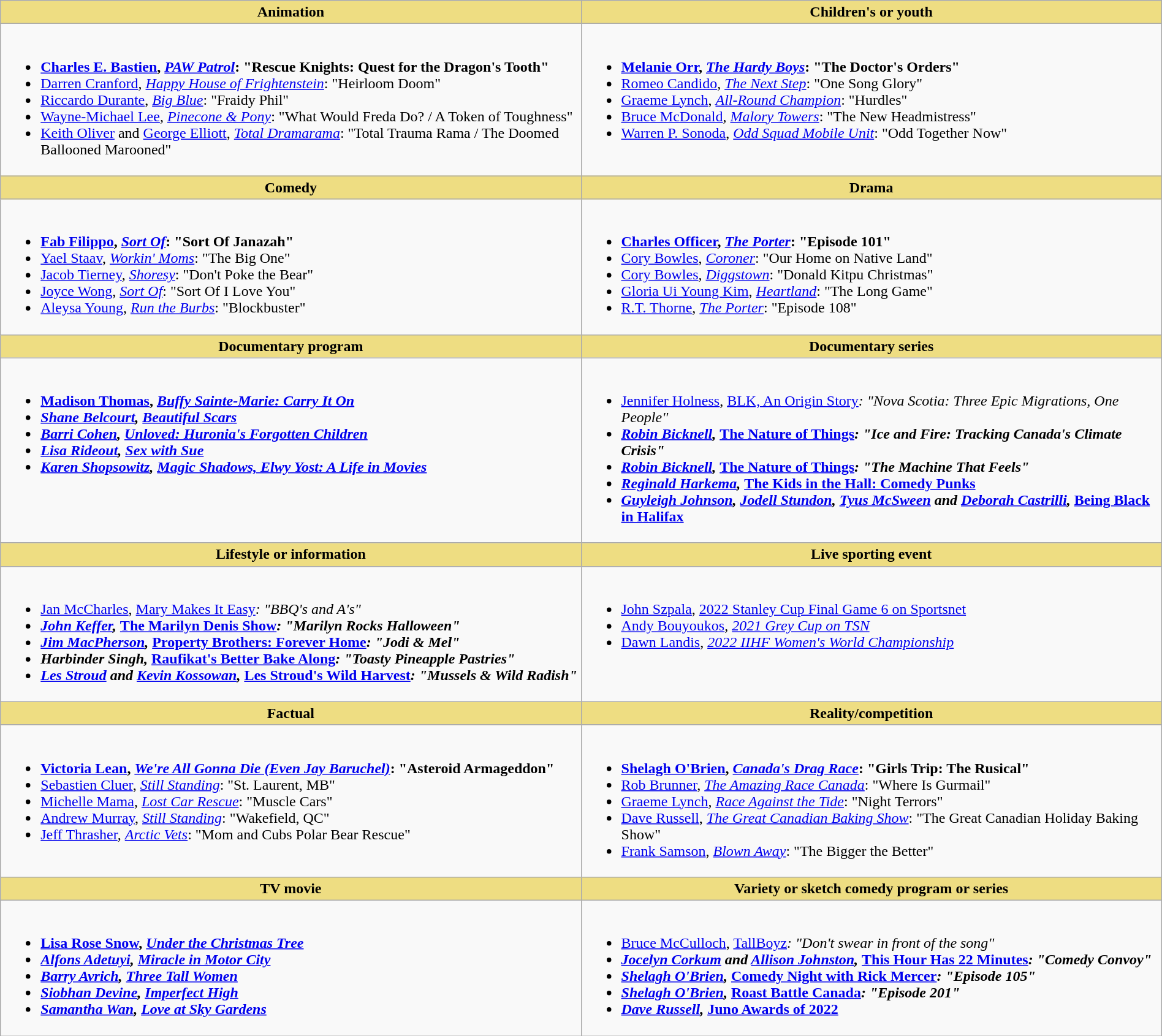<table class=wikitable width="100%">
<tr>
<th style="background:#EEDD82; width:50%">Animation</th>
<th style="background:#EEDD82; width:50%">Children's or youth</th>
</tr>
<tr>
<td valign="top"><br><ul><li> <strong><a href='#'>Charles E. Bastien</a>, <em><a href='#'>PAW Patrol</a></em>: "Rescue Knights: Quest for the Dragon's Tooth"</strong></li><li><a href='#'>Darren Cranford</a>, <em><a href='#'>Happy House of Frightenstein</a></em>: "Heirloom Doom"</li><li><a href='#'>Riccardo Durante</a>, <em><a href='#'>Big Blue</a></em>: "Fraidy Phil"</li><li><a href='#'>Wayne-Michael Lee</a>, <em><a href='#'>Pinecone & Pony</a></em>: "What Would Freda Do? / A Token of Toughness"</li><li><a href='#'>Keith Oliver</a> and <a href='#'>George Elliott</a>, <em><a href='#'>Total Dramarama</a></em>: "Total Trauma Rama / The Doomed Ballooned Marooned"</li></ul></td>
<td valign="top"><br><ul><li> <strong><a href='#'>Melanie Orr</a>, <em><a href='#'>The Hardy Boys</a></em>: "The Doctor's Orders"</strong></li><li><a href='#'>Romeo Candido</a>, <em><a href='#'>The Next Step</a></em>: "One Song Glory"</li><li><a href='#'>Graeme Lynch</a>, <em><a href='#'>All-Round Champion</a></em>: "Hurdles"</li><li><a href='#'>Bruce McDonald</a>, <em><a href='#'>Malory Towers</a></em>: "The New Headmistress"</li><li><a href='#'>Warren P. Sonoda</a>, <em><a href='#'>Odd Squad Mobile Unit</a></em>: "Odd Together Now"</li></ul></td>
</tr>
<tr>
<th style="background:#EEDD82; width:50%">Comedy</th>
<th style="background:#EEDD82; width:50%">Drama</th>
</tr>
<tr>
<td valign="top"><br><ul><li> <strong><a href='#'>Fab Filippo</a>, <em><a href='#'>Sort Of</a></em>: "Sort Of Janazah"</strong></li><li><a href='#'>Yael Staav</a>, <em><a href='#'>Workin' Moms</a></em>: "The Big One"</li><li><a href='#'>Jacob Tierney</a>, <em><a href='#'>Shoresy</a></em>: "Don't Poke the Bear"</li><li><a href='#'>Joyce Wong</a>, <em><a href='#'>Sort Of</a></em>: "Sort Of I Love You"</li><li><a href='#'>Aleysa Young</a>, <em><a href='#'>Run the Burbs</a></em>: "Blockbuster"</li></ul></td>
<td valign="top"><br><ul><li> <strong><a href='#'>Charles Officer</a>, <em><a href='#'>The Porter</a></em>: "Episode 101"</strong></li><li><a href='#'>Cory Bowles</a>, <em><a href='#'>Coroner</a></em>: "Our Home on Native Land"</li><li><a href='#'>Cory Bowles</a>, <em><a href='#'>Diggstown</a></em>: "Donald Kitpu Christmas"</li><li><a href='#'>Gloria Ui Young Kim</a>, <em><a href='#'>Heartland</a></em>: "The Long Game"</li><li><a href='#'>R.T. Thorne</a>, <em><a href='#'>The Porter</a></em>: "Episode 108"</li></ul></td>
</tr>
<tr>
<th style="background:#EEDD82; width:50%">Documentary program</th>
<th style="background:#EEDD82; width:50%">Documentary series</th>
</tr>
<tr>
<td valign="top"><br><ul><li> <strong><a href='#'>Madison Thomas</a>, <em><a href='#'>Buffy Sainte-Marie: Carry It On</a><strong><em></li><li><a href='#'>Shane Belcourt</a>, </em><a href='#'>Beautiful Scars</a><em></li><li><a href='#'>Barri Cohen</a>, </em><a href='#'>Unloved: Huronia's Forgotten Children</a><em></li><li><a href='#'>Lisa Rideout</a>, </em><a href='#'>Sex with Sue</a><em></li><li><a href='#'>Karen Shopsowitz</a>, </em><a href='#'>Magic Shadows, Elwy Yost: A Life in Movies</a><em></li></ul></td>
<td valign="top"><br><ul><li> </strong><a href='#'>Jennifer Holness</a>, </em><a href='#'>BLK, An Origin Story</a><em>: "Nova Scotia: Three Epic Migrations, One People"<strong></li><li><a href='#'>Robin Bicknell</a>, </em><a href='#'>The Nature of Things</a><em>: "Ice and Fire: Tracking Canada's Climate Crisis"</li><li><a href='#'>Robin Bicknell</a>, </em><a href='#'>The Nature of Things</a><em>: "The Machine That Feels"</li><li><a href='#'>Reginald Harkema</a>, </em><a href='#'>The Kids in the Hall: Comedy Punks</a><em></li><li><a href='#'>Guyleigh Johnson</a>, <a href='#'>Jodell Stundon</a>, <a href='#'>Tyus McSween</a> and <a href='#'>Deborah Castrilli</a>, </em><a href='#'>Being Black in Halifax</a><em></li></ul></td>
</tr>
<tr>
<th style="background:#EEDD82; width:50%">Lifestyle or information</th>
<th style="background:#EEDD82; width:50%">Live sporting event</th>
</tr>
<tr>
<td valign="top"><br><ul><li> </strong><a href='#'>Jan McCharles</a>, </em><a href='#'>Mary Makes It Easy</a><em>: "BBQ's and A's"<strong></li><li><a href='#'>John Keffer</a>, </em><a href='#'>The Marilyn Denis Show</a><em>: "Marilyn Rocks Halloween"</li><li><a href='#'>Jim MacPherson</a>, </em><a href='#'>Property Brothers: Forever Home</a><em>: "Jodi & Mel"</li><li>Harbinder Singh, </em><a href='#'>Raufikat's Better Bake Along</a><em>: "Toasty Pineapple Pastries"</li><li><a href='#'>Les Stroud</a> and <a href='#'>Kevin Kossowan</a>, </em><a href='#'>Les Stroud's Wild Harvest</a><em>: "Mussels & Wild Radish"</li></ul></td>
<td valign="top"><br><ul><li> </strong><a href='#'>John Szpala</a>, </em><a href='#'>2022 Stanley Cup Final Game 6 on Sportsnet</a></em></strong></li><li><a href='#'>Andy Bouyoukos</a>, <em><a href='#'>2021 Grey Cup on TSN</a></em></li><li><a href='#'>Dawn Landis</a>, <em><a href='#'>2022 IIHF Women's World Championship</a></em></li></ul></td>
</tr>
<tr>
<th style="background:#EEDD82; width:50%">Factual</th>
<th style="background:#EEDD82; width:50%">Reality/competition</th>
</tr>
<tr>
<td valign="top"><br><ul><li> <strong><a href='#'>Victoria Lean</a>, <em><a href='#'>We're All Gonna Die (Even Jay Baruchel)</a></em>: "Asteroid Armageddon"</strong></li><li><a href='#'>Sebastien Cluer</a>, <em><a href='#'>Still Standing</a></em>: "St. Laurent, MB"</li><li><a href='#'>Michelle Mama</a>, <em><a href='#'>Lost Car Rescue</a></em>: "Muscle Cars"</li><li><a href='#'>Andrew Murray</a>, <em><a href='#'>Still Standing</a></em>: "Wakefield, QC"</li><li><a href='#'>Jeff Thrasher</a>, <em><a href='#'>Arctic Vets</a></em>: "Mom and Cubs Polar Bear Rescue"</li></ul></td>
<td valign="top"><br><ul><li> <strong><a href='#'>Shelagh O'Brien</a>, <em><a href='#'>Canada's Drag Race</a></em>: "Girls Trip: The Rusical"</strong></li><li><a href='#'>Rob Brunner</a>, <em><a href='#'>The Amazing Race Canada</a></em>: "Where Is Gurmail"</li><li><a href='#'>Graeme Lynch</a>, <em><a href='#'>Race Against the Tide</a></em>: "Night Terrors"</li><li><a href='#'>Dave Russell</a>, <em><a href='#'>The Great Canadian Baking Show</a></em>: "The Great Canadian Holiday Baking Show"</li><li><a href='#'>Frank Samson</a>, <em><a href='#'>Blown Away</a></em>: "The Bigger the Better"</li></ul></td>
</tr>
<tr>
<th style="background:#EEDD82; width:50%">TV movie</th>
<th style="background:#EEDD82; width:50%">Variety or sketch comedy program or series</th>
</tr>
<tr>
<td valign="top"><br><ul><li> <strong><a href='#'>Lisa Rose Snow</a>, <em><a href='#'>Under the Christmas Tree</a><strong><em></li><li><a href='#'>Alfons Adetuyi</a>, </em><a href='#'>Miracle in Motor City</a><em></li><li><a href='#'>Barry Avrich</a>, </em><a href='#'>Three Tall Women</a><em></li><li><a href='#'>Siobhan Devine</a>, </em><a href='#'>Imperfect High</a><em></li><li><a href='#'>Samantha Wan</a>, </em><a href='#'>Love at Sky Gardens</a><em></li></ul></td>
<td valign="top"><br><ul><li> </strong><a href='#'>Bruce McCulloch</a>, </em><a href='#'>TallBoyz</a><em>: "Don't swear in front of the song"<strong></li><li><a href='#'>Jocelyn Corkum</a> and <a href='#'>Allison Johnston</a>, </em><a href='#'>This Hour Has 22 Minutes</a><em>: "Comedy Convoy"</li><li><a href='#'>Shelagh O'Brien</a>, </em><a href='#'>Comedy Night with Rick Mercer</a><em>: "Episode 105"</li><li><a href='#'>Shelagh O'Brien</a>, </em><a href='#'>Roast Battle Canada</a><em>: "Episode 201"</li><li><a href='#'>Dave Russell</a>, </em><a href='#'>Juno Awards of 2022</a><em></li></ul></td>
</tr>
</table>
